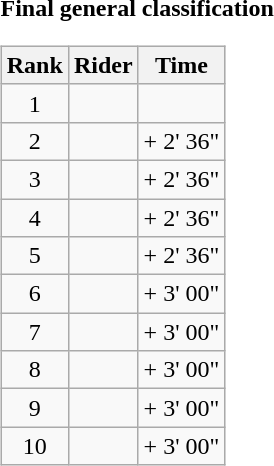<table>
<tr>
<td><strong>Final general classification</strong><br><table class="wikitable">
<tr>
<th scope="col">Rank</th>
<th scope="col">Rider</th>
<th scope="col">Time</th>
</tr>
<tr>
<td style="text-align:center;">1</td>
<td></td>
<td style="text-align:right;"></td>
</tr>
<tr>
<td style="text-align:center;">2</td>
<td></td>
<td style="text-align:right;">+ 2' 36"</td>
</tr>
<tr>
<td style="text-align:center;">3</td>
<td></td>
<td style="text-align:right;">+ 2' 36"</td>
</tr>
<tr>
<td style="text-align:center;">4</td>
<td></td>
<td style="text-align:right;">+ 2' 36"</td>
</tr>
<tr>
<td style="text-align:center;">5</td>
<td></td>
<td style="text-align:right;">+ 2' 36"</td>
</tr>
<tr>
<td style="text-align:center;">6</td>
<td></td>
<td style="text-align:right;">+ 3' 00"</td>
</tr>
<tr>
<td style="text-align:center;">7</td>
<td></td>
<td style="text-align:right;">+ 3' 00"</td>
</tr>
<tr>
<td style="text-align:center;">8</td>
<td></td>
<td style="text-align:right;">+ 3' 00"</td>
</tr>
<tr>
<td style="text-align:center;">9</td>
<td></td>
<td style="text-align:right;">+ 3' 00"</td>
</tr>
<tr>
<td style="text-align:center;">10</td>
<td></td>
<td style="text-align:right;">+ 3' 00"</td>
</tr>
</table>
</td>
</tr>
</table>
